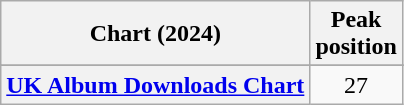<table class="wikitable sortable plainrowheaders" style="text-align:center">
<tr>
<th scope="col">Chart (2024)</th>
<th scope="col">Peak<br> position</th>
</tr>
<tr>
</tr>
<tr>
<th scope="row"><a href='#'>UK Album Downloads Chart</a></th>
<td>27</td>
</tr>
</table>
